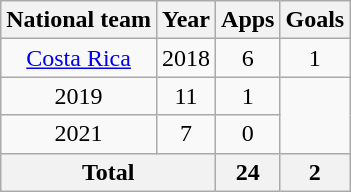<table class=wikitable style=text-align:center>
<tr>
<th>National team</th>
<th>Year</th>
<th>Apps</th>
<th>Goals</th>
</tr>
<tr>
<td rowspan=1><a href='#'>Costa Rica</a></td>
<td>2018</td>
<td>6</td>
<td>1</td>
</tr>
<tr>
<td>2019</td>
<td>11</td>
<td>1</td>
</tr>
<tr>
<td>2021</td>
<td>7</td>
<td>0</td>
</tr>
<tr>
<th colspan=2>Total</th>
<th>24</th>
<th>2</th>
</tr>
</table>
